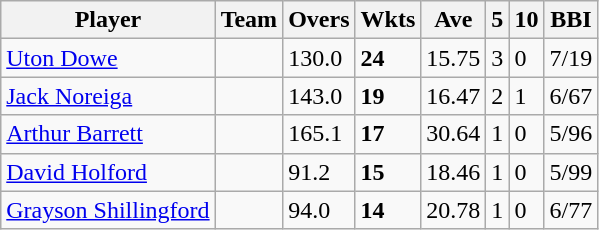<table class="wikitable">
<tr>
<th>Player</th>
<th>Team</th>
<th>Overs</th>
<th>Wkts</th>
<th>Ave</th>
<th>5</th>
<th>10</th>
<th>BBI</th>
</tr>
<tr>
<td><a href='#'>Uton Dowe</a></td>
<td></td>
<td>130.0</td>
<td><strong>24</strong></td>
<td>15.75</td>
<td>3</td>
<td>0</td>
<td>7/19</td>
</tr>
<tr>
<td><a href='#'>Jack Noreiga</a></td>
<td></td>
<td>143.0</td>
<td><strong>19</strong></td>
<td>16.47</td>
<td>2</td>
<td>1</td>
<td>6/67</td>
</tr>
<tr>
<td><a href='#'>Arthur Barrett</a></td>
<td></td>
<td>165.1</td>
<td><strong>17</strong></td>
<td>30.64</td>
<td>1</td>
<td>0</td>
<td>5/96</td>
</tr>
<tr>
<td><a href='#'>David Holford</a></td>
<td></td>
<td>91.2</td>
<td><strong>15</strong></td>
<td>18.46</td>
<td>1</td>
<td>0</td>
<td>5/99</td>
</tr>
<tr>
<td><a href='#'>Grayson Shillingford</a></td>
<td></td>
<td>94.0</td>
<td><strong>14</strong></td>
<td>20.78</td>
<td>1</td>
<td>0</td>
<td>6/77</td>
</tr>
</table>
